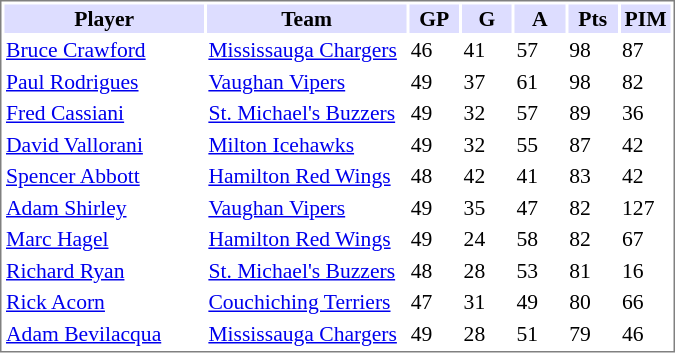<table cellpadding="0">
<tr align="left" style="vertical-align: top">
<td></td>
<td><br><table cellpadding="1" width="450px" style="font-size: 90%; border: 1px solid gray;">
<tr>
<th bgcolor="#DDDDFF" width="30%">Player</th>
<th bgcolor="#DDDDFF" width="30%">Team</th>
<th bgcolor="#DDDDFF" width="7.5%">GP</th>
<th bgcolor="#DDDDFF" width="7.5%">G</th>
<th bgcolor="#DDDDFF" width="7.5%">A</th>
<th bgcolor="#DDDDFF" width="7.5%">Pts</th>
<th bgcolor="#DDDDFF" width="7.5%">PIM</th>
</tr>
<tr>
<td><a href='#'>Bruce Crawford</a></td>
<td><a href='#'>Mississauga Chargers</a></td>
<td>46</td>
<td>41</td>
<td>57</td>
<td>98</td>
<td>87</td>
</tr>
<tr>
<td><a href='#'>Paul Rodrigues</a></td>
<td><a href='#'>Vaughan Vipers</a></td>
<td>49</td>
<td>37</td>
<td>61</td>
<td>98</td>
<td>82</td>
</tr>
<tr>
<td><a href='#'>Fred Cassiani</a></td>
<td><a href='#'>St. Michael's Buzzers</a></td>
<td>49</td>
<td>32</td>
<td>57</td>
<td>89</td>
<td>36</td>
</tr>
<tr>
<td><a href='#'>David Vallorani</a></td>
<td><a href='#'>Milton Icehawks</a></td>
<td>49</td>
<td>32</td>
<td>55</td>
<td>87</td>
<td>42</td>
</tr>
<tr>
<td><a href='#'>Spencer Abbott</a></td>
<td><a href='#'>Hamilton Red Wings</a></td>
<td>48</td>
<td>42</td>
<td>41</td>
<td>83</td>
<td>42</td>
</tr>
<tr>
<td><a href='#'>Adam Shirley</a></td>
<td><a href='#'>Vaughan Vipers</a></td>
<td>49</td>
<td>35</td>
<td>47</td>
<td>82</td>
<td>127</td>
</tr>
<tr>
<td><a href='#'>Marc Hagel</a></td>
<td><a href='#'>Hamilton Red Wings</a></td>
<td>49</td>
<td>24</td>
<td>58</td>
<td>82</td>
<td>67</td>
</tr>
<tr>
<td><a href='#'>Richard Ryan</a></td>
<td><a href='#'>St. Michael's Buzzers</a></td>
<td>48</td>
<td>28</td>
<td>53</td>
<td>81</td>
<td>16</td>
</tr>
<tr>
<td><a href='#'>Rick Acorn</a></td>
<td><a href='#'>Couchiching Terriers</a></td>
<td>47</td>
<td>31</td>
<td>49</td>
<td>80</td>
<td>66</td>
</tr>
<tr>
<td><a href='#'>Adam Bevilacqua</a></td>
<td><a href='#'>Mississauga Chargers</a></td>
<td>49</td>
<td>28</td>
<td>51</td>
<td>79</td>
<td>46</td>
</tr>
</table>
</td>
</tr>
</table>
